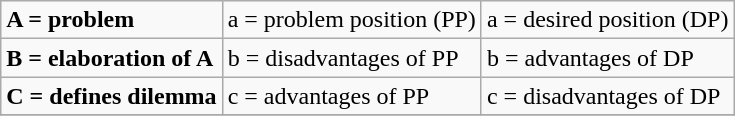<table class="wikitable">
<tr>
<td><strong>A = problem</strong></td>
<td>a = problem position (PP)</td>
<td>a = desired position (DP)</td>
</tr>
<tr>
<td><strong>B = elaboration of A</strong></td>
<td>b = disadvantages of PP</td>
<td>b = advantages of DP</td>
</tr>
<tr>
<td><strong>C = defines dilemma</strong></td>
<td>c = advantages of PP</td>
<td>c = disadvantages of DP</td>
</tr>
<tr>
</tr>
</table>
